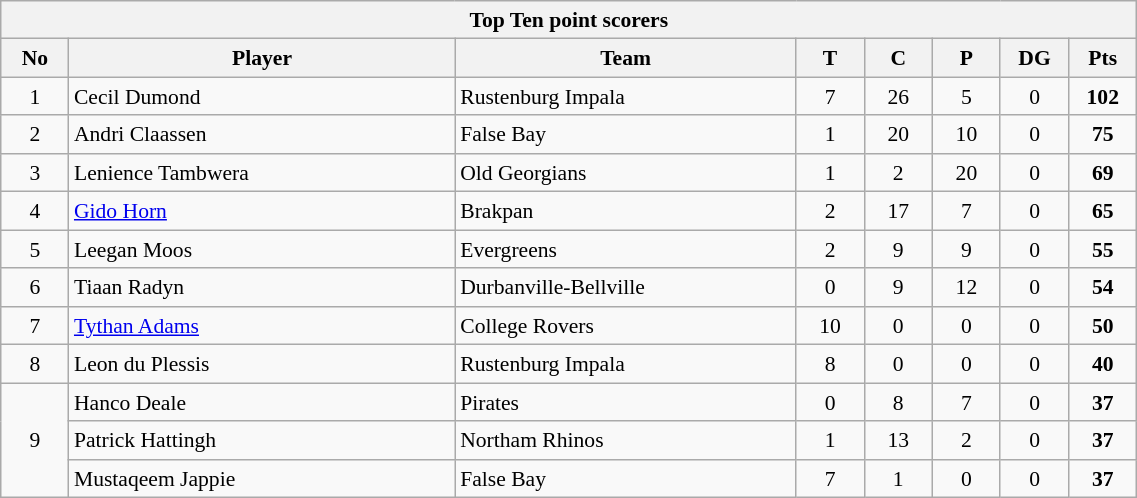<table class="wikitable sortable" style="text-align:center; line-height:130%; font-size:90%; width:60%;">
<tr>
<th colspan="100%">Top Ten point scorers</th>
</tr>
<tr>
<th style="width:6%;">No</th>
<th style="width:34%;">Player</th>
<th style="width:30%;">Team</th>
<th style="width:6%;">T</th>
<th style="width:6%;">C</th>
<th style="width:6%;">P</th>
<th style="width:6%;">DG</th>
<th style="width:6%;">Pts<br></th>
</tr>
<tr>
<td>1</td>
<td style="text-align:left;">Cecil Dumond</td>
<td style="text-align:left;">Rustenburg Impala</td>
<td>7</td>
<td>26</td>
<td>5</td>
<td>0</td>
<td><strong>102</strong></td>
</tr>
<tr>
<td>2</td>
<td style="text-align:left;">Andri Claassen</td>
<td style="text-align:left;">False Bay</td>
<td>1</td>
<td>20</td>
<td>10</td>
<td>0</td>
<td><strong>75</strong></td>
</tr>
<tr>
<td>3</td>
<td style="text-align:left;">Lenience Tambwera</td>
<td style="text-align:left;">Old Georgians</td>
<td>1</td>
<td>2</td>
<td>20</td>
<td>0</td>
<td><strong>69</strong></td>
</tr>
<tr>
<td>4</td>
<td style="text-align:left;"><a href='#'>Gido Horn</a></td>
<td style="text-align:left;">Brakpan</td>
<td>2</td>
<td>17</td>
<td>7</td>
<td>0</td>
<td><strong>65</strong></td>
</tr>
<tr>
<td>5</td>
<td style="text-align:left;">Leegan Moos</td>
<td style="text-align:left;">Evergreens</td>
<td>2</td>
<td>9</td>
<td>9</td>
<td>0</td>
<td><strong>55</strong></td>
</tr>
<tr>
<td>6</td>
<td style="text-align:left;">Tiaan Radyn</td>
<td style="text-align:left;">Durbanville-Bellville</td>
<td>0</td>
<td>9</td>
<td>12</td>
<td>0</td>
<td><strong>54</strong></td>
</tr>
<tr>
<td>7</td>
<td style="text-align:left;"><a href='#'>Tythan Adams</a></td>
<td style="text-align:left;">College Rovers</td>
<td>10</td>
<td>0</td>
<td>0</td>
<td>0</td>
<td><strong>50</strong></td>
</tr>
<tr>
<td>8</td>
<td style="text-align:left;">Leon du Plessis</td>
<td style="text-align:left;">Rustenburg Impala</td>
<td>8</td>
<td>0</td>
<td>0</td>
<td>0</td>
<td><strong>40</strong></td>
</tr>
<tr>
<td rowspan=3>9</td>
<td style="text-align:left;">Hanco Deale</td>
<td style="text-align:left;">Pirates</td>
<td>0</td>
<td>8</td>
<td>7</td>
<td>0</td>
<td><strong>37</strong></td>
</tr>
<tr>
<td style="text-align:left;">Patrick Hattingh</td>
<td style="text-align:left;">Northam Rhinos</td>
<td>1</td>
<td>13</td>
<td>2</td>
<td>0</td>
<td><strong>37</strong></td>
</tr>
<tr>
<td style="text-align:left;">Mustaqeem Jappie</td>
<td style="text-align:left;">False Bay</td>
<td>7</td>
<td>1</td>
<td>0</td>
<td>0</td>
<td><strong>37</strong></td>
</tr>
</table>
